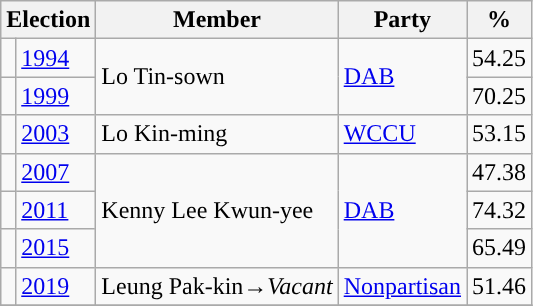<table class="wikitable">
<tr>
<th colspan="2">Election</th>
<th>Member</th>
<th>Party</th>
<th>%</th>
</tr>
<tr>
<td style="background-color:"></td>
<td><a href='#'>1994</a></td>
<td rowspan=2>Lo Tin-sown</td>
<td rowspan=2><a href='#'>DAB</a></td>
<td>54.25</td>
</tr>
<tr>
<td style="background-color:"></td>
<td><a href='#'>1999</a></td>
<td>70.25</td>
</tr>
<tr>
<td style="background-color:"></td>
<td><a href='#'>2003</a></td>
<td>Lo Kin-ming</td>
<td><a href='#'>WCCU</a></td>
<td>53.15</td>
</tr>
<tr>
<td style="background-color:"></td>
<td><a href='#'>2007</a></td>
<td rowspan=3>Kenny Lee Kwun-yee</td>
<td rowspan=3><a href='#'>DAB</a></td>
<td>47.38</td>
</tr>
<tr>
<td style="background-color:"></td>
<td><a href='#'>2011</a></td>
<td>74.32</td>
</tr>
<tr>
<td style="background-color:"></td>
<td><a href='#'>2015</a></td>
<td>65.49</td>
</tr>
<tr>
<td style="background-color:"></td>
<td><a href='#'>2019</a></td>
<td>Leung Pak-kin→<em>Vacant</em></td>
<td><a href='#'>Nonpartisan</a></td>
<td>51.46</td>
</tr>
<tr>
</tr>
</table>
